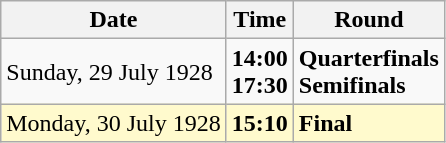<table class="wikitable">
<tr>
<th>Date</th>
<th>Time</th>
<th>Round</th>
</tr>
<tr>
<td>Sunday, 29 July 1928</td>
<td><strong>14:00</strong><br><strong>17:30</strong></td>
<td><strong>Quarterfinals</strong><br><strong>Semifinals</strong></td>
</tr>
<tr style=background:lemonchiffon>
<td>Monday, 30 July 1928</td>
<td><strong>15:10</strong></td>
<td><strong>Final</strong></td>
</tr>
</table>
